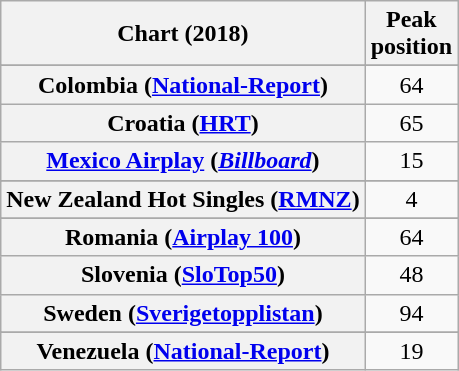<table class="wikitable sortable plainrowheaders" style="text-align:center">
<tr>
<th scope="col">Chart (2018)</th>
<th scope="col">Peak<br> position</th>
</tr>
<tr>
</tr>
<tr>
</tr>
<tr>
</tr>
<tr>
</tr>
<tr>
</tr>
<tr>
</tr>
<tr>
<th scope="row">Colombia (<a href='#'>National-Report</a>)</th>
<td>64</td>
</tr>
<tr>
<th scope="row">Croatia (<a href='#'>HRT</a>)</th>
<td>65</td>
</tr>
<tr>
<th scope="row"><a href='#'>Mexico Airplay</a> (<em><a href='#'>Billboard</a></em>)</th>
<td>15</td>
</tr>
<tr>
</tr>
<tr>
</tr>
<tr>
<th scope="row">New Zealand Hot Singles (<a href='#'>RMNZ</a>)</th>
<td>4</td>
</tr>
<tr>
</tr>
<tr>
<th scope="row">Romania (<a href='#'>Airplay 100</a>)</th>
<td>64</td>
</tr>
<tr>
<th scope="row">Slovenia (<a href='#'>SloTop50</a>)</th>
<td>48</td>
</tr>
<tr>
<th scope="row">Sweden (<a href='#'>Sverigetopplistan</a>)</th>
<td>94</td>
</tr>
<tr>
</tr>
<tr>
</tr>
<tr>
</tr>
<tr>
</tr>
<tr>
<th scope="row">Venezuela (<a href='#'>National-Report</a>)</th>
<td>19</td>
</tr>
</table>
